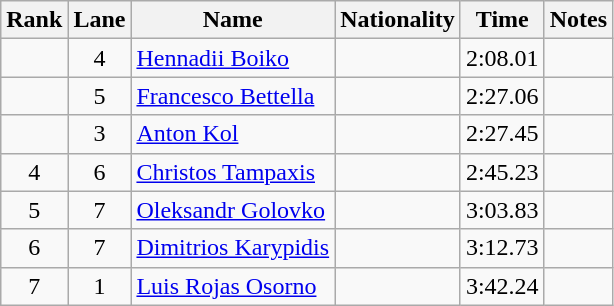<table class="wikitable sortable" style="text-align:center">
<tr>
<th>Rank</th>
<th>Lane</th>
<th>Name</th>
<th>Nationality</th>
<th>Time</th>
<th>Notes</th>
</tr>
<tr>
<td></td>
<td>4</td>
<td style="text-align:left"><a href='#'>Hennadii Boiko</a></td>
<td style="text-align:left"></td>
<td>2:08.01</td>
<td></td>
</tr>
<tr>
<td></td>
<td>5</td>
<td style="text-align:left"><a href='#'>Francesco Bettella</a></td>
<td style="text-align:left"></td>
<td>2:27.06</td>
<td></td>
</tr>
<tr>
<td></td>
<td>3</td>
<td style="text-align:left"><a href='#'>Anton Kol</a></td>
<td style="text-align:left"></td>
<td>2:27.45</td>
<td></td>
</tr>
<tr>
<td>4</td>
<td>6</td>
<td style="text-align:left"><a href='#'>Christos Tampaxis</a></td>
<td style="text-align:left"></td>
<td>2:45.23</td>
<td></td>
</tr>
<tr>
<td>5</td>
<td>7</td>
<td style="text-align:left"><a href='#'>Oleksandr Golovko</a></td>
<td style="text-align:left"></td>
<td>3:03.83</td>
<td></td>
</tr>
<tr>
<td>6</td>
<td>7</td>
<td style="text-align:left"><a href='#'>Dimitrios Karypidis</a></td>
<td style="text-align:left"></td>
<td>3:12.73</td>
<td></td>
</tr>
<tr>
<td>7</td>
<td>1</td>
<td style="text-align:left"><a href='#'>Luis Rojas Osorno</a></td>
<td style="text-align:left"></td>
<td>3:42.24</td>
<td></td>
</tr>
</table>
